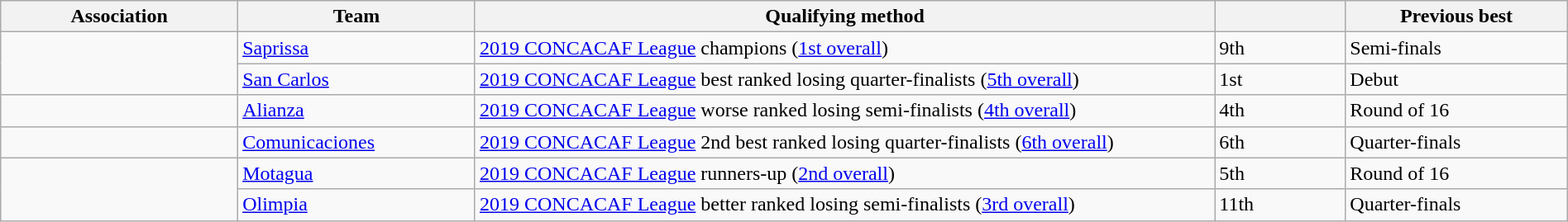<table class="wikitable" style="table-layout:fixed;width:100%;">
<tr>
<th width=15%>Association</th>
<th width=15%>Team</th>
<th width=48%>Qualifying method</th>
<th width=8%> </th>
<th width=14%>Previous best </th>
</tr>
<tr>
<td rowspan=2></td>
<td><a href='#'>Saprissa</a></td>
<td><a href='#'>2019 CONCACAF League</a> champions (<a href='#'>1st overall</a>)</td>
<td>9th </td>
<td>Semi-finals </td>
</tr>
<tr>
<td><a href='#'>San Carlos</a></td>
<td><a href='#'>2019 CONCACAF League</a> best ranked losing quarter-finalists (<a href='#'>5th overall</a>)</td>
<td>1st</td>
<td>Debut</td>
</tr>
<tr>
<td></td>
<td><a href='#'>Alianza</a></td>
<td><a href='#'>2019 CONCACAF League</a> worse ranked losing semi-finalists (<a href='#'>4th overall</a>)</td>
<td>4th </td>
<td>Round of 16 </td>
</tr>
<tr>
<td></td>
<td><a href='#'>Comunicaciones</a></td>
<td><a href='#'>2019 CONCACAF League</a> 2nd best ranked losing quarter-finalists (<a href='#'>6th overall</a>)</td>
<td>6th </td>
<td>Quarter-finals </td>
</tr>
<tr>
<td rowspan=2></td>
<td><a href='#'>Motagua</a></td>
<td><a href='#'>2019 CONCACAF League</a> runners-up (<a href='#'>2nd overall</a>)</td>
<td>5th </td>
<td>Round of 16 </td>
</tr>
<tr>
<td><a href='#'>Olimpia</a></td>
<td><a href='#'>2019 CONCACAF League</a> better ranked losing semi-finalists (<a href='#'>3rd overall</a>)</td>
<td>11th </td>
<td>Quarter-finals </td>
</tr>
</table>
